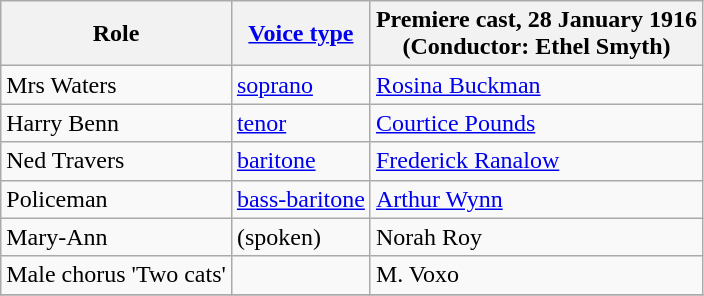<table class="wikitable">
<tr>
<th>Role</th>
<th><a href='#'>Voice type</a></th>
<th>Premiere cast, 28 January 1916<br>(Conductor: Ethel Smyth)</th>
</tr>
<tr>
<td>Mrs Waters</td>
<td><a href='#'>soprano</a></td>
<td><a href='#'>Rosina Buckman</a></td>
</tr>
<tr>
<td>Harry Benn</td>
<td><a href='#'>tenor</a></td>
<td><a href='#'>Courtice Pounds</a></td>
</tr>
<tr>
<td>Ned Travers</td>
<td><a href='#'>baritone</a></td>
<td><a href='#'>Frederick Ranalow</a></td>
</tr>
<tr>
<td>Policeman</td>
<td><a href='#'>bass-baritone</a></td>
<td><a href='#'>Arthur Wynn</a></td>
</tr>
<tr>
<td>Mary-Ann</td>
<td>(spoken)</td>
<td>Norah Roy</td>
</tr>
<tr>
<td>Male chorus 'Two cats'</td>
<td></td>
<td>M. Voxo</td>
</tr>
<tr>
</tr>
</table>
